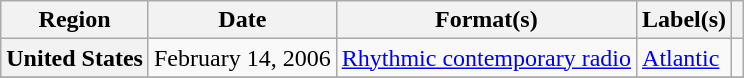<table class="wikitable plainrowheaders">
<tr>
<th scope="col">Region</th>
<th scope="col">Date</th>
<th scope="col">Format(s)</th>
<th scope="col">Label(s)</th>
<th scope="col"></th>
</tr>
<tr>
<th scope="row">United States</th>
<td>February 14, 2006</td>
<td><a href='#'>Rhythmic contemporary radio</a></td>
<td><a href='#'>Atlantic</a></td>
<td align="center"></td>
</tr>
<tr>
</tr>
</table>
